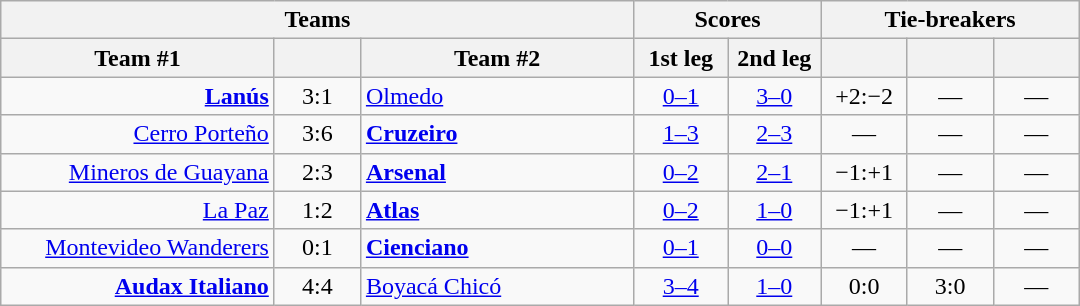<table class="wikitable" style="text-align: center;">
<tr>
<th colspan=3>Teams</th>
<th colspan=2>Scores</th>
<th colspan=3>Tie-breakers</th>
</tr>
<tr>
<th style="width:175px;">Team #1</th>
<th width="50"></th>
<th style="width:175px;">Team #2</th>
<th width="55">1st leg</th>
<th width="55">2nd leg</th>
<th width="50"></th>
<th width="50"></th>
<th width="50"></th>
</tr>
<tr>
<td align=right><strong><a href='#'>Lanús</a></strong> </td>
<td>3:1</td>
<td align=left> <a href='#'>Olmedo</a></td>
<td><a href='#'>0–1</a></td>
<td><a href='#'>3–0</a></td>
<td>+2:−2</td>
<td>—</td>
<td>—</td>
</tr>
<tr>
<td align=right><a href='#'>Cerro Porteño</a> </td>
<td>3:6</td>
<td align=left> <strong><a href='#'>Cruzeiro</a></strong></td>
<td><a href='#'>1–3</a></td>
<td><a href='#'>2–3</a></td>
<td>—</td>
<td>—</td>
<td>—</td>
</tr>
<tr>
<td align=right><a href='#'>Mineros de Guayana</a> </td>
<td>2:3</td>
<td align=left> <strong><a href='#'>Arsenal</a></strong></td>
<td><a href='#'>0–2</a></td>
<td><a href='#'>2–1</a></td>
<td>−1:+1</td>
<td>—</td>
<td>—</td>
</tr>
<tr>
<td align=right><a href='#'>La Paz</a> </td>
<td>1:2</td>
<td align=left> <strong><a href='#'>Atlas</a></strong></td>
<td><a href='#'>0–2</a></td>
<td><a href='#'>1–0</a></td>
<td>−1:+1</td>
<td>—</td>
<td>—</td>
</tr>
<tr>
<td align=right><a href='#'>Montevideo Wanderers</a> </td>
<td>0:1</td>
<td align=left> <strong><a href='#'>Cienciano</a></strong></td>
<td><a href='#'>0–1</a></td>
<td><a href='#'>0–0</a></td>
<td>—</td>
<td>—</td>
<td>—</td>
</tr>
<tr>
<td align=right><strong><a href='#'>Audax Italiano</a></strong> </td>
<td>4:4</td>
<td align=left> <a href='#'>Boyacá Chicó</a></td>
<td><a href='#'>3–4</a></td>
<td><a href='#'>1–0</a></td>
<td>0:0</td>
<td>3:0</td>
<td>—</td>
</tr>
</table>
